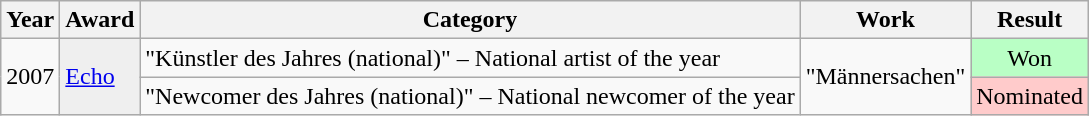<table class="wikitable">
<tr>
<th>Year</th>
<th>Award</th>
<th>Category</th>
<th>Work</th>
<th>Result</th>
</tr>
<tr>
<td rowspan="2">2007</td>
<td bgcolor="#efefef" rowspan="2"><a href='#'>Echo</a></td>
<td>"Künstler des Jahres (national)" – National artist of the year</td>
<td rowspan="2">"Männersachen"</td>
<td bgcolor="#B9FFC5" align="center">Won</td>
</tr>
<tr>
<td>"Newcomer des Jahres (national)" – National newcomer of the year</td>
<td bgcolor="#FFCBCB" align="center">Nominated</td>
</tr>
</table>
